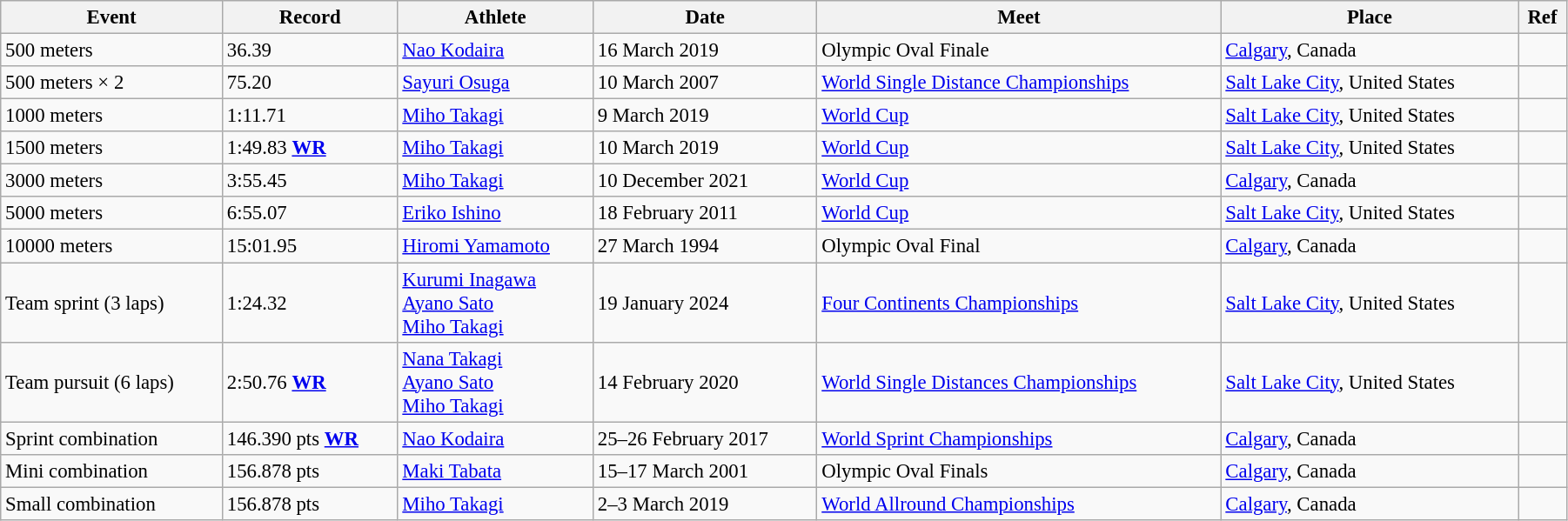<table class="wikitable" style="font-size:95%; width: 95%;">
<tr>
<th>Event</th>
<th>Record</th>
<th>Athlete</th>
<th>Date</th>
<th>Meet</th>
<th>Place</th>
<th>Ref</th>
</tr>
<tr>
<td>500 meters</td>
<td>36.39</td>
<td><a href='#'>Nao Kodaira</a></td>
<td>16 March 2019</td>
<td>Olympic Oval Finale</td>
<td><a href='#'>Calgary</a>, Canada</td>
<td></td>
</tr>
<tr>
<td>500 meters × 2</td>
<td>75.20</td>
<td><a href='#'>Sayuri Osuga</a></td>
<td>10 March 2007</td>
<td><a href='#'>World Single Distance Championships</a></td>
<td><a href='#'>Salt Lake City</a>, United States</td>
<td></td>
</tr>
<tr>
<td>1000 meters</td>
<td>1:11.71</td>
<td><a href='#'>Miho Takagi</a></td>
<td>9 March 2019</td>
<td><a href='#'>World Cup</a></td>
<td><a href='#'>Salt Lake City</a>, United States</td>
<td></td>
</tr>
<tr>
<td>1500 meters</td>
<td>1:49.83 <strong><a href='#'>WR</a></strong></td>
<td><a href='#'>Miho Takagi</a></td>
<td>10 March 2019</td>
<td><a href='#'>World Cup</a></td>
<td><a href='#'>Salt Lake City</a>, United States</td>
<td></td>
</tr>
<tr>
<td>3000 meters</td>
<td>3:55.45</td>
<td><a href='#'>Miho Takagi</a></td>
<td>10 December 2021</td>
<td><a href='#'>World Cup</a></td>
<td><a href='#'>Calgary</a>, Canada</td>
<td></td>
</tr>
<tr>
<td>5000 meters</td>
<td>6:55.07</td>
<td><a href='#'>Eriko Ishino</a></td>
<td>18 February 2011</td>
<td><a href='#'>World Cup</a></td>
<td><a href='#'>Salt Lake City</a>, United States</td>
<td></td>
</tr>
<tr>
<td>10000 meters</td>
<td>15:01.95</td>
<td><a href='#'>Hiromi Yamamoto</a></td>
<td>27 March 1994</td>
<td>Olympic Oval Final</td>
<td><a href='#'>Calgary</a>, Canada</td>
<td></td>
</tr>
<tr>
<td>Team sprint (3 laps)</td>
<td>1:24.32</td>
<td><a href='#'>Kurumi Inagawa</a><br><a href='#'>Ayano Sato</a><br><a href='#'>Miho Takagi</a></td>
<td>19 January 2024</td>
<td><a href='#'>Four Continents Championships</a></td>
<td><a href='#'>Salt Lake City</a>, United States</td>
<td></td>
</tr>
<tr>
<td>Team pursuit (6 laps)</td>
<td>2:50.76 <strong><a href='#'>WR</a></strong></td>
<td><a href='#'>Nana Takagi</a><br><a href='#'>Ayano Sato</a><br><a href='#'>Miho Takagi</a></td>
<td>14 February 2020</td>
<td><a href='#'>World Single Distances Championships</a></td>
<td><a href='#'>Salt Lake City</a>, United States</td>
<td></td>
</tr>
<tr>
<td>Sprint combination</td>
<td>146.390 pts <strong><a href='#'>WR</a></strong></td>
<td><a href='#'>Nao Kodaira</a></td>
<td>25–26 February 2017</td>
<td><a href='#'>World Sprint Championships</a></td>
<td><a href='#'>Calgary</a>, Canada</td>
<td></td>
</tr>
<tr>
<td>Mini combination</td>
<td>156.878 pts</td>
<td><a href='#'>Maki Tabata</a></td>
<td>15–17 March 2001</td>
<td>Olympic Oval Finals</td>
<td><a href='#'>Calgary</a>, Canada</td>
<td></td>
</tr>
<tr>
<td>Small combination</td>
<td>156.878 pts</td>
<td><a href='#'>Miho Takagi</a></td>
<td>2–3 March 2019</td>
<td><a href='#'>World Allround Championships</a></td>
<td><a href='#'>Calgary</a>, Canada</td>
<td></td>
</tr>
</table>
